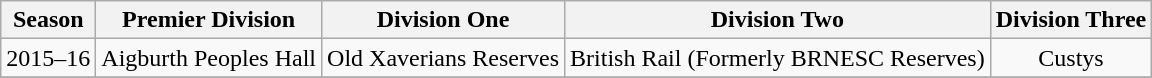<table class="wikitable" style="text-align: center">
<tr>
<th>Season</th>
<th>Premier Division</th>
<th>Division One</th>
<th>Division Two</th>
<th>Division Three</th>
</tr>
<tr>
<td>2015–16</td>
<td>Aigburth Peoples Hall</td>
<td>Old Xaverians Reserves</td>
<td>British Rail (Formerly BRNESC Reserves)</td>
<td>Custys</td>
</tr>
<tr>
</tr>
</table>
